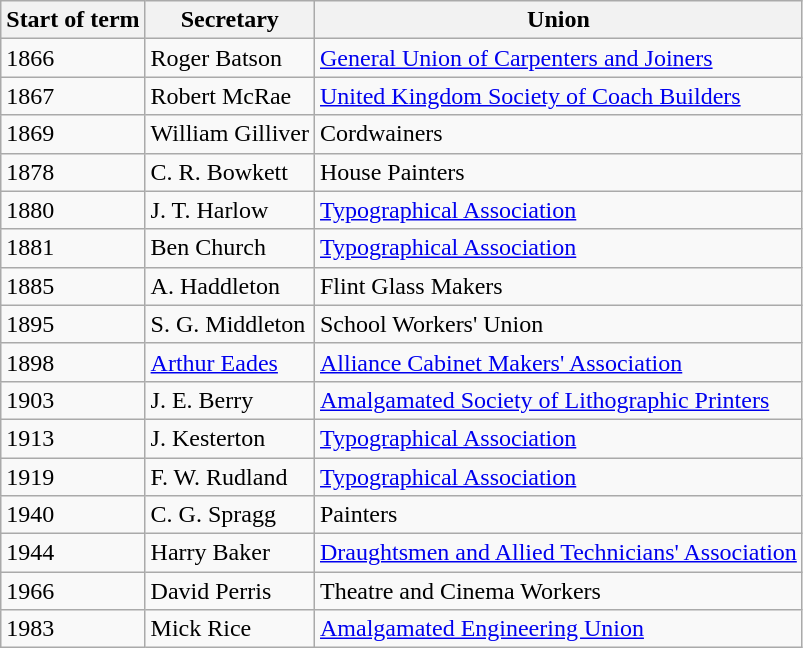<table class="wikitable sortable">
<tr>
<th>Start of term</th>
<th>Secretary</th>
<th>Union</th>
</tr>
<tr>
<td>1866</td>
<td>Roger Batson</td>
<td><a href='#'>General Union of Carpenters and Joiners</a></td>
</tr>
<tr>
<td>1867</td>
<td>Robert McRae</td>
<td><a href='#'>United Kingdom Society of Coach Builders</a></td>
</tr>
<tr>
<td>1869</td>
<td>William Gilliver</td>
<td>Cordwainers</td>
</tr>
<tr>
<td>1878</td>
<td>C. R. Bowkett</td>
<td>House Painters</td>
</tr>
<tr>
<td>1880</td>
<td>J. T. Harlow</td>
<td><a href='#'>Typographical Association</a></td>
</tr>
<tr>
<td>1881</td>
<td>Ben Church</td>
<td><a href='#'>Typographical Association</a></td>
</tr>
<tr>
<td>1885</td>
<td>A. Haddleton</td>
<td>Flint Glass Makers</td>
</tr>
<tr>
<td>1895</td>
<td>S. G. Middleton</td>
<td>School Workers' Union</td>
</tr>
<tr>
<td>1898</td>
<td><a href='#'>Arthur Eades</a></td>
<td><a href='#'>Alliance Cabinet Makers' Association</a></td>
</tr>
<tr>
<td>1903</td>
<td>J. E. Berry</td>
<td><a href='#'>Amalgamated Society of Lithographic Printers</a></td>
</tr>
<tr>
<td>1913</td>
<td>J. Kesterton</td>
<td><a href='#'>Typographical Association</a></td>
</tr>
<tr>
<td>1919</td>
<td>F. W. Rudland</td>
<td><a href='#'>Typographical Association</a></td>
</tr>
<tr>
<td>1940</td>
<td>C. G. Spragg</td>
<td>Painters</td>
</tr>
<tr>
<td>1944</td>
<td>Harry Baker</td>
<td><a href='#'>Draughtsmen and Allied Technicians' Association</a></td>
</tr>
<tr>
<td>1966</td>
<td>David Perris</td>
<td>Theatre and Cinema Workers</td>
</tr>
<tr>
<td>1983</td>
<td>Mick Rice</td>
<td><a href='#'>Amalgamated Engineering Union</a></td>
</tr>
</table>
